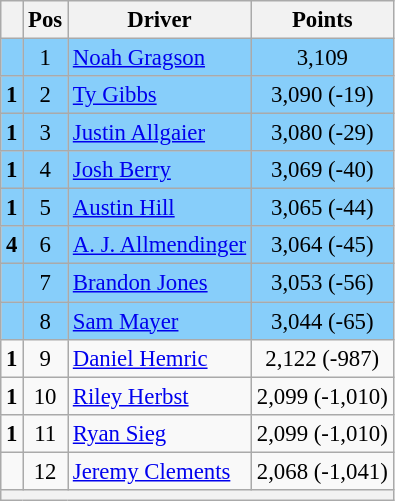<table class="wikitable" style="font-size: 95%;">
<tr>
<th></th>
<th>Pos</th>
<th>Driver</th>
<th>Points</th>
</tr>
<tr style="background:#87CEFA;">
<td align="left"></td>
<td style="text-align:center;">1</td>
<td><a href='#'>Noah Gragson</a></td>
<td style="text-align:center;">3,109</td>
</tr>
<tr style="background:#87CEFA;">
<td align="left"> <strong>1</strong></td>
<td style="text-align:center;">2</td>
<td><a href='#'>Ty Gibbs</a></td>
<td style="text-align:center;">3,090 (-19)</td>
</tr>
<tr style="background:#87CEFA;">
<td align="left"> <strong>1</strong></td>
<td style="text-align:center;">3</td>
<td><a href='#'>Justin Allgaier</a></td>
<td style="text-align:center;">3,080 (-29)</td>
</tr>
<tr style="background:#87CEFA;">
<td align="left"> <strong>1</strong></td>
<td style="text-align:center;">4</td>
<td><a href='#'>Josh Berry</a></td>
<td style="text-align:center;">3,069 (-40)</td>
</tr>
<tr style="background:#87CEFA;">
<td align="left"> <strong>1</strong></td>
<td style="text-align:center;">5</td>
<td><a href='#'>Austin Hill</a></td>
<td style="text-align:center;">3,065 (-44)</td>
</tr>
<tr style="background:#87CEFA;">
<td align="left"> <strong>4</strong></td>
<td style="text-align:center;">6</td>
<td><a href='#'>A. J. Allmendinger</a></td>
<td style="text-align:center;">3,064 (-45)</td>
</tr>
<tr style="background:#87CEFA;">
<td align="left"></td>
<td style="text-align:center;">7</td>
<td><a href='#'>Brandon Jones</a></td>
<td style="text-align:center;">3,053 (-56)</td>
</tr>
<tr style="background:#87CEFA;">
<td align="left"></td>
<td style="text-align:center;">8</td>
<td><a href='#'>Sam Mayer</a></td>
<td style="text-align:center;">3,044 (-65)</td>
</tr>
<tr>
<td align="left"> <strong>1</strong></td>
<td style="text-align:center;">9</td>
<td><a href='#'>Daniel Hemric</a></td>
<td style="text-align:center;">2,122 (-987)</td>
</tr>
<tr>
<td align="left"> <strong>1</strong></td>
<td style="text-align:center;">10</td>
<td><a href='#'>Riley Herbst</a></td>
<td style="text-align:center;">2,099 (-1,010)</td>
</tr>
<tr>
<td align="left"> <strong>1</strong></td>
<td style="text-align:center;">11</td>
<td><a href='#'>Ryan Sieg</a></td>
<td style="text-align:center;">2,099 (-1,010)</td>
</tr>
<tr>
<td align="left"></td>
<td style="text-align:center;">12</td>
<td><a href='#'>Jeremy Clements</a></td>
<td style="text-align:center;">2,068 (-1,041)</td>
</tr>
<tr class="sortbottom">
<th colspan="9"></th>
</tr>
</table>
